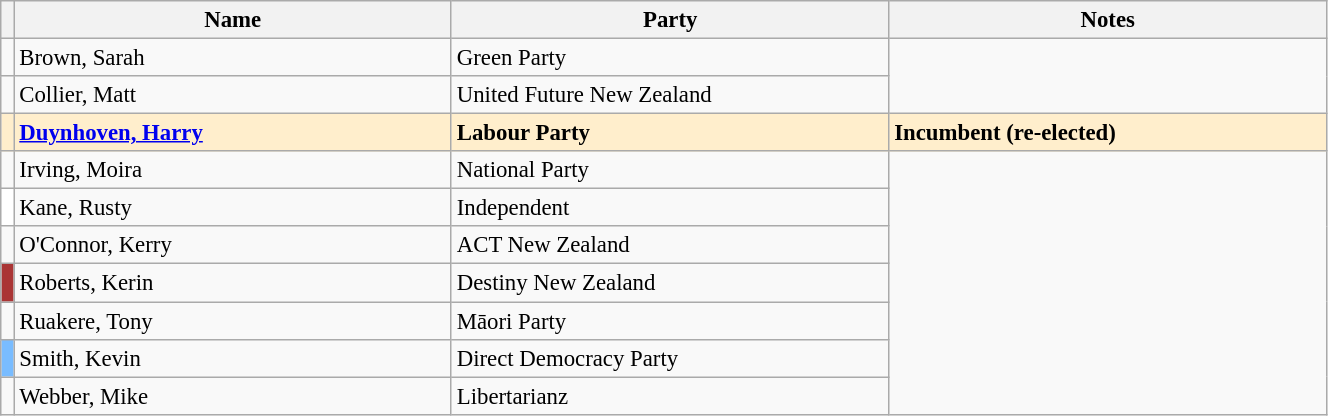<table class="wikitable" width="70%" style="font-size:95%;">
<tr>
<th width=1%></th>
<th width=33%>Name</th>
<th width=33%>Party</th>
<th width=33%>Notes</th>
</tr>
<tr -->
<td bgcolor=></td>
<td>Brown, Sarah</td>
<td>Green Party</td>
</tr>
<tr -->
<td bgcolor=></td>
<td>Collier, Matt</td>
<td>United Future New Zealand</td>
</tr>
<tr ---- bgcolor=#FFEECC>
<td bgcolor=></td>
<td><strong><a href='#'>Duynhoven, Harry</a></strong></td>
<td><strong>Labour Party</strong></td>
<td><strong>Incumbent (re-elected)</strong></td>
</tr>
<tr -->
<td bgcolor=></td>
<td>Irving, Moira</td>
<td>National Party</td>
</tr>
<tr -->
<td bgcolor=#ffffff></td>
<td>Kane, Rusty</td>
<td>Independent</td>
</tr>
<tr -->
<td bgcolor=></td>
<td>O'Connor, Kerry</td>
<td>ACT New Zealand</td>
</tr>
<tr -->
<td bgcolor=#aa3535></td>
<td>Roberts, Kerin</td>
<td>Destiny New Zealand</td>
</tr>
<tr -->
<td bgcolor=></td>
<td>Ruakere, Tony</td>
<td>Māori Party</td>
</tr>
<tr -->
<td bgcolor=#79bcff></td>
<td>Smith, Kevin</td>
<td>Direct Democracy Party</td>
</tr>
<tr -->
<td bgcolor=></td>
<td>Webber, Mike</td>
<td>Libertarianz</td>
</tr>
</table>
